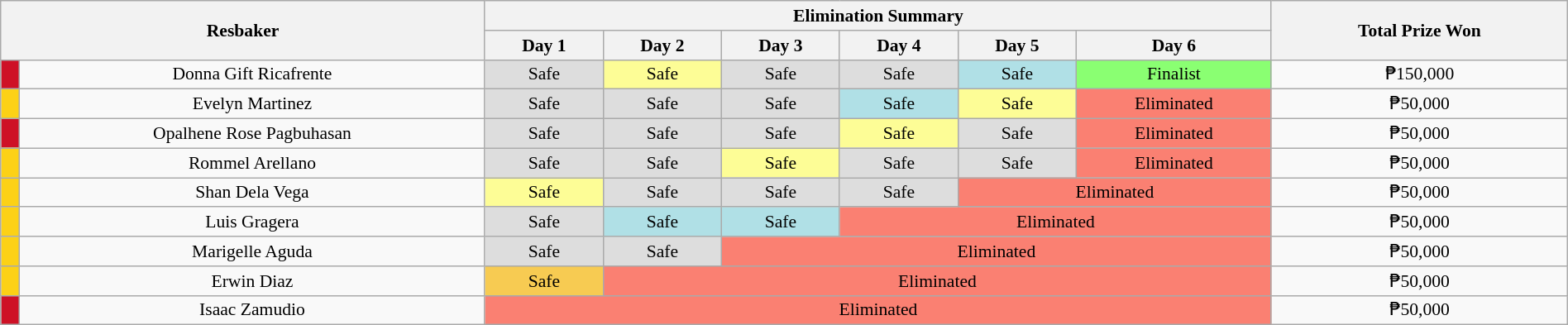<table class="wikitable" style="width:100%; text-align:center; font-size: 90%">
<tr>
<th colspan="2" rowspan="2">Resbaker</th>
<th colspan="6">Elimination Summary</th>
<th rowspan="2">Total Prize Won</th>
</tr>
<tr>
<th>Day 1</th>
<th>Day 2</th>
<th>Day 3</th>
<th>Day 4</th>
<th>Day 5</th>
<th>Day 6</th>
</tr>
<tr>
<td style="background-color:#CE1126;"></td>
<td>Donna Gift Ricafrente</td>
<td style="background-color:#dddddd;">Safe</td>
<td style="background-color:#FDFD96;">Safe</td>
<td style="background-color:#dddddd;">Safe</td>
<td style="background-color:#dddddd;">Safe</td>
<td style="background-color:#B0E0E6;">Safe</td>
<td style="background-color:#8aff72;">Finalist</td>
<td>₱150,000</td>
</tr>
<tr>
<td style="background-color:#FCD116;"></td>
<td>Evelyn Martinez</td>
<td style="background-color:#dddddd;">Safe</td>
<td style="background-color:#dddddd;">Safe</td>
<td style="background-color:#dddddd;">Safe</td>
<td style="background-color:#B0E0E6;">Safe</td>
<td style="background-color:#FDFD96;">Safe</td>
<td style="background-color:salmon;">Eliminated</td>
<td>₱50,000</td>
</tr>
<tr>
<td style="background-color:#CE1126;"></td>
<td>Opalhene Rose Pagbuhasan</td>
<td style="background-color:#dddddd;">Safe</td>
<td style="background-color:#dddddd;">Safe</td>
<td style="background-color:#dddddd;">Safe</td>
<td style="background-color:#FDFD96;">Safe</td>
<td style="background-color:#dddddd;">Safe</td>
<td style="background-color:salmon;">Eliminated</td>
<td>₱50,000</td>
</tr>
<tr>
<td style="background-color:#FCD116;"></td>
<td>Rommel Arellano</td>
<td style="background-color:#dddddd;">Safe</td>
<td style="background-color:#dddddd;">Safe</td>
<td style="background-color:#FDFD96;">Safe</td>
<td style="background-color:#dddddd;">Safe</td>
<td style="background-color:#dddddd;">Safe</td>
<td style="background-color:salmon;">Eliminated</td>
<td>₱50,000</td>
</tr>
<tr>
<td style="background-color:#FCD116;"></td>
<td>Shan Dela Vega</td>
<td style="background-color:#FDFD96;">Safe</td>
<td style="background-color:#dddddd;">Safe</td>
<td style="background-color:#dddddd;">Safe</td>
<td style="background-color:#dddddd;">Safe</td>
<td colspan="2" style="background-color:salmon;">Eliminated</td>
<td>₱50,000</td>
</tr>
<tr>
<td style="background-color:#FCD116;"></td>
<td>Luis Gragera</td>
<td style="background-color:#dddddd;">Safe</td>
<td style="background-color:#B0E0E6;">Safe</td>
<td style="background-color:#B0E0E6;">Safe</td>
<td colspan="3" style="background-color:salmon;">Eliminated</td>
<td>₱50,000</td>
</tr>
<tr>
<td style="background-color:#FCD116;"></td>
<td>Marigelle Aguda</td>
<td style="background-color:#dddddd;">Safe</td>
<td style="background-color:#dddddd;">Safe</td>
<td colspan="4" style="background-color:salmon;">Eliminated</td>
<td>₱50,000</td>
</tr>
<tr>
<td style="background-color:#FCD116;"></td>
<td>Erwin Diaz</td>
<td style="background-color:#f7cb52;">Safe</td>
<td colspan="5" style="background-color:salmon;">Eliminated</td>
<td>₱50,000</td>
</tr>
<tr>
<td style="background-color:#CE1126;"></td>
<td>Isaac Zamudio</td>
<td colspan="6" style="background-color:salmon;">Eliminated</td>
<td>₱50,000</td>
</tr>
</table>
